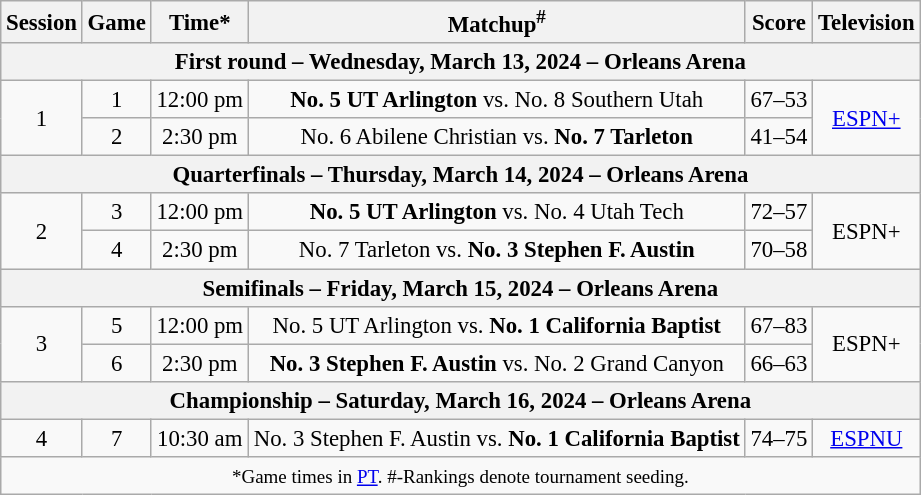<table class="wikitable" style="font-size: 95%;text-align:center">
<tr>
<th>Session</th>
<th>Game</th>
<th>Time*</th>
<th>Matchup<sup>#</sup></th>
<th>Score</th>
<th>Television</th>
</tr>
<tr>
<th colspan="6">First round – Wednesday, March 13, 2024 – Orleans Arena</th>
</tr>
<tr>
<td rowspan="2">1</td>
<td>1</td>
<td>12:00 pm</td>
<td><strong>No. 5 UT Arlington</strong> vs. No. 8 Southern Utah</td>
<td>67–53</td>
<td rowspan="2"><a href='#'>ESPN+</a></td>
</tr>
<tr>
<td>2</td>
<td>2:30 pm</td>
<td>No. 6 Abilene Christian vs. <strong>No. 7 Tarleton</strong></td>
<td>41–54</td>
</tr>
<tr>
<th colspan="6">Quarterfinals – Thursday, March 14, 2024 – Orleans Arena</th>
</tr>
<tr>
<td rowspan="2">2</td>
<td>3</td>
<td>12:00 pm</td>
<td><strong>No. 5 UT Arlington</strong> vs. No. 4 Utah Tech</td>
<td>72–57</td>
<td rowspan="2">ESPN+</td>
</tr>
<tr>
<td>4</td>
<td>2:30 pm</td>
<td>No. 7 Tarleton vs. <strong>No. 3 Stephen F. Austin</strong></td>
<td>70–58</td>
</tr>
<tr>
<th colspan="6">Semifinals – Friday, March 15, 2024 – Orleans Arena</th>
</tr>
<tr>
<td rowspan="2">3</td>
<td>5</td>
<td>12:00 pm</td>
<td>No. 5 UT Arlington vs. <strong>No. 1 California Baptist</strong></td>
<td>67–83</td>
<td rowspan="2">ESPN+</td>
</tr>
<tr>
<td>6</td>
<td>2:30 pm</td>
<td><strong>No. 3 Stephen F. Austin</strong> vs. No. 2 Grand Canyon</td>
<td>66–63</td>
</tr>
<tr>
<th colspan="6">Championship – Saturday, March 16, 2024 – Orleans Arena</th>
</tr>
<tr>
<td>4</td>
<td>7</td>
<td>10:30 am</td>
<td>No. 3 Stephen F. Austin vs. <strong>No. 1 California Baptist</strong></td>
<td>74–75</td>
<td><a href='#'>ESPNU</a></td>
</tr>
<tr>
<td colspan="6"><small>*Game times in <a href='#'>PT</a>. #-Rankings denote tournament seeding.</small></td>
</tr>
</table>
